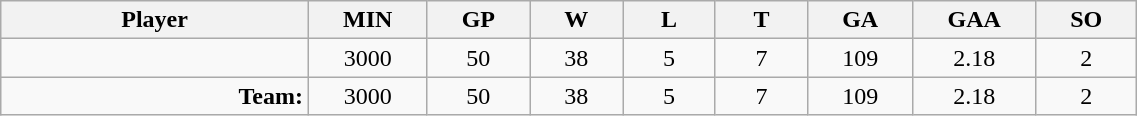<table class="wikitable sortable" width="60%">
<tr>
<th bgcolor="#DDDDFF" width="10%">Player</th>
<th width="3%" bgcolor="#DDDDFF" title="Minutes played">MIN</th>
<th width="3%" bgcolor="#DDDDFF" title="Games played in">GP</th>
<th width="3%" bgcolor="#DDDDFF" title="Games played in">W</th>
<th width="3%" bgcolor="#DDDDFF"title="Games played in">L</th>
<th width="3%" bgcolor="#DDDDFF" title="Ties">T</th>
<th width="3%" bgcolor="#DDDDFF" title="Goals against">GA</th>
<th width="3%" bgcolor="#DDDDFF" title="Goals against average">GAA</th>
<th width="3%" bgcolor="#DDDDFF"title="Shut-outs">SO</th>
</tr>
<tr align="center">
<td align="right"></td>
<td>3000</td>
<td>50</td>
<td>38</td>
<td>5</td>
<td>7</td>
<td>109</td>
<td>2.18</td>
<td>2</td>
</tr>
<tr align="center">
<td align="right"><strong>Team:</strong></td>
<td>3000</td>
<td>50</td>
<td>38</td>
<td>5</td>
<td>7</td>
<td>109</td>
<td>2.18</td>
<td>2</td>
</tr>
</table>
